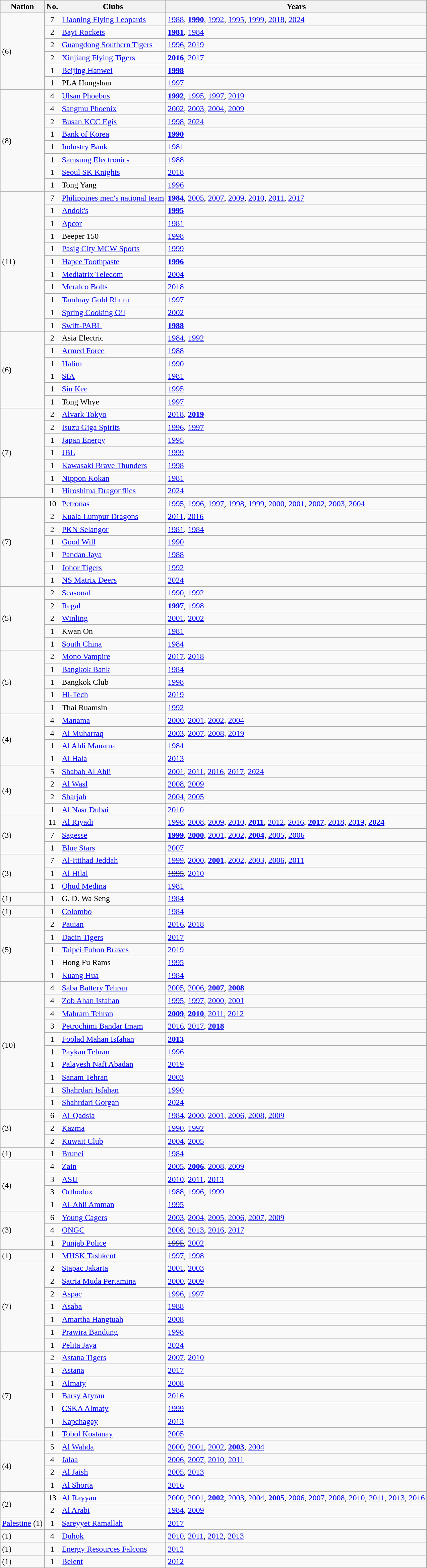<table class="wikitable sortable">
<tr>
<th>Nation</th>
<th>No.</th>
<th>Clubs</th>
<th>Years</th>
</tr>
<tr>
<td rowspan="6"> (6)</td>
<td align="center">7</td>
<td><a href='#'>Liaoning Flying Leopards</a></td>
<td><a href='#'>1988</a>, <a href='#'><strong>1990</strong></a>, <a href='#'>1992</a>, <a href='#'>1995</a>, <a href='#'>1999</a>, <a href='#'>2018</a>, <a href='#'>2024</a></td>
</tr>
<tr>
<td align="center">2</td>
<td><a href='#'>Bayi Rockets</a></td>
<td><a href='#'><strong>1981</strong></a>, <a href='#'>1984</a></td>
</tr>
<tr>
<td align="center">2</td>
<td><a href='#'>Guangdong Southern Tigers</a></td>
<td><a href='#'>1996</a>, <a href='#'>2019</a></td>
</tr>
<tr>
<td align="center">2</td>
<td><a href='#'>Xinjiang Flying Tigers</a></td>
<td><a href='#'><strong>2016</strong></a>, <a href='#'>2017</a></td>
</tr>
<tr>
<td align="center">1</td>
<td><a href='#'>Beijing Hanwei</a></td>
<td><a href='#'><strong>1998</strong></a></td>
</tr>
<tr>
<td align="center">1</td>
<td>PLA Hongshan</td>
<td><a href='#'>1997</a></td>
</tr>
<tr>
<td rowspan="8"> (8)</td>
<td align="center">4</td>
<td><a href='#'>Ulsan Phoebus</a></td>
<td><a href='#'><strong>1992</strong></a>, <a href='#'>1995</a>, <a href='#'>1997</a>, <a href='#'>2019</a></td>
</tr>
<tr>
<td align="center">4</td>
<td><a href='#'>Sangmu Phoenix</a></td>
<td><a href='#'>2002</a>, <a href='#'>2003</a>, <a href='#'>2004</a>, <a href='#'>2009</a></td>
</tr>
<tr>
<td align="center">2</td>
<td><a href='#'>Busan KCC Egis</a></td>
<td><a href='#'>1998</a>, <a href='#'>2024</a></td>
</tr>
<tr>
<td align="center">1</td>
<td><a href='#'>Bank of Korea</a></td>
<td><a href='#'><strong>1990</strong></a></td>
</tr>
<tr>
<td align="center">1</td>
<td><a href='#'>Industry Bank</a></td>
<td><a href='#'>1981</a></td>
</tr>
<tr>
<td align="center">1</td>
<td><a href='#'>Samsung Electronics</a></td>
<td><a href='#'>1988</a></td>
</tr>
<tr>
<td align="center">1</td>
<td><a href='#'>Seoul SK Knights</a></td>
<td><a href='#'>2018</a></td>
</tr>
<tr>
<td align="center">1</td>
<td>Tong Yang</td>
<td><a href='#'>1996</a></td>
</tr>
<tr>
<td rowspan="11"> (11)</td>
<td align="center">7</td>
<td><a href='#'>Philippines men's national team</a></td>
<td><a href='#'><strong>1984</strong></a>, <a href='#'>2005</a>, <a href='#'>2007</a>, <a href='#'>2009</a>, <a href='#'>2010</a>, <a href='#'>2011</a>, <a href='#'>2017</a></td>
</tr>
<tr>
<td align="center">1</td>
<td><a href='#'>Andok's</a></td>
<td><a href='#'><strong>1995</strong></a></td>
</tr>
<tr>
<td align="center">1</td>
<td><a href='#'>Apcor</a></td>
<td><a href='#'>1981</a></td>
</tr>
<tr>
<td align="center">1</td>
<td>Beeper 150</td>
<td><a href='#'>1998</a></td>
</tr>
<tr>
<td align="center">1</td>
<td><a href='#'>Pasig City MCW Sports</a></td>
<td><a href='#'>1999</a></td>
</tr>
<tr>
<td align="center">1</td>
<td><a href='#'>Hapee Toothpaste</a></td>
<td><a href='#'><strong>1996</strong></a></td>
</tr>
<tr>
<td align="center">1</td>
<td><a href='#'>Mediatrix Telecom</a></td>
<td><a href='#'>2004</a></td>
</tr>
<tr>
<td align="center">1</td>
<td><a href='#'>Meralco Bolts</a></td>
<td><a href='#'>2018</a></td>
</tr>
<tr>
<td align="center">1</td>
<td><a href='#'>Tanduay Gold Rhum</a></td>
<td><a href='#'>1997</a></td>
</tr>
<tr>
<td align="center">1</td>
<td><a href='#'>Spring Cooking Oil</a></td>
<td><a href='#'>2002</a></td>
</tr>
<tr>
<td align="center">1</td>
<td><a href='#'>Swift-PABL</a></td>
<td><a href='#'><strong>1988</strong></a></td>
</tr>
<tr>
<td rowspan="6"> (6)</td>
<td align="center">2</td>
<td>Asia Electric</td>
<td><a href='#'>1984</a>, <a href='#'>1992</a></td>
</tr>
<tr>
<td align="center">1</td>
<td><a href='#'>Armed Force</a></td>
<td><a href='#'>1988</a></td>
</tr>
<tr>
<td align="center">1</td>
<td><a href='#'>Halim</a></td>
<td><a href='#'>1990</a></td>
</tr>
<tr>
<td align="center">1</td>
<td><a href='#'>SIA</a></td>
<td><a href='#'>1981</a></td>
</tr>
<tr>
<td align="center">1</td>
<td><a href='#'>Sin Kee</a></td>
<td><a href='#'>1995</a></td>
</tr>
<tr>
<td align="center">1</td>
<td>Tong Whye</td>
<td><a href='#'>1997</a></td>
</tr>
<tr>
<td rowspan="7"> (7)</td>
<td align="center">2</td>
<td><a href='#'>Alvark Tokyo</a></td>
<td><a href='#'>2018</a>, <a href='#'><strong>2019</strong></a></td>
</tr>
<tr>
<td align="center">2</td>
<td><a href='#'>Isuzu Giga Spirits</a></td>
<td><a href='#'>1996</a>, <a href='#'>1997</a></td>
</tr>
<tr>
<td align="center">1</td>
<td><a href='#'>Japan Energy</a></td>
<td><a href='#'>1995</a></td>
</tr>
<tr>
<td align="center">1</td>
<td><a href='#'>JBL</a></td>
<td><a href='#'>1999</a></td>
</tr>
<tr>
<td align="center">1</td>
<td><a href='#'>Kawasaki Brave Thunders</a></td>
<td><a href='#'>1998</a></td>
</tr>
<tr>
<td align="center">1</td>
<td><a href='#'>Nippon Kokan</a></td>
<td><a href='#'>1981</a></td>
</tr>
<tr>
<td align="center">1</td>
<td><a href='#'>Hiroshima Dragonflies</a></td>
<td><a href='#'>2024</a></td>
</tr>
<tr>
<td rowspan="7"> (7)</td>
<td align="center">10</td>
<td><a href='#'>Petronas</a></td>
<td><a href='#'>1995</a>, <a href='#'>1996</a>, <a href='#'>1997</a>, <a href='#'>1998</a>, <a href='#'>1999</a>, <a href='#'>2000</a>, <a href='#'>2001</a>, <a href='#'>2002</a>, <a href='#'>2003</a>, <a href='#'>2004</a></td>
</tr>
<tr>
<td align="center">2</td>
<td><a href='#'>Kuala Lumpur Dragons</a></td>
<td><a href='#'>2011</a>, <a href='#'>2016</a></td>
</tr>
<tr>
<td align="center">2</td>
<td><a href='#'>PKN Selangor</a></td>
<td><a href='#'>1981</a>, <a href='#'>1984</a></td>
</tr>
<tr>
<td align="center">1</td>
<td><a href='#'>Good Will</a></td>
<td><a href='#'>1990</a></td>
</tr>
<tr>
<td align="center">1</td>
<td><a href='#'>Pandan Jaya</a></td>
<td><a href='#'>1988</a></td>
</tr>
<tr>
<td align="center">1</td>
<td><a href='#'>Johor Tigers</a></td>
<td><a href='#'>1992</a></td>
</tr>
<tr>
<td align="center">1</td>
<td><a href='#'>NS Matrix Deers</a></td>
<td><a href='#'>2024</a></td>
</tr>
<tr>
<td rowspan="5"> (5)</td>
<td align="center">2</td>
<td><a href='#'>Seasonal</a></td>
<td><a href='#'>1990</a>, <a href='#'>1992</a></td>
</tr>
<tr>
<td align="center">2</td>
<td><a href='#'>Regal</a></td>
<td><a href='#'><strong>1997</strong></a>, <a href='#'>1998</a></td>
</tr>
<tr>
<td align="center">2</td>
<td><a href='#'>Winling</a></td>
<td><a href='#'>2001</a>, <a href='#'>2002</a></td>
</tr>
<tr>
<td align="center">1</td>
<td>Kwan On</td>
<td><a href='#'>1981</a></td>
</tr>
<tr>
<td align="center">1</td>
<td><a href='#'>South China</a></td>
<td><a href='#'>1984</a></td>
</tr>
<tr>
<td rowspan="5"> (5)</td>
<td align="center">2</td>
<td><a href='#'>Mono Vampire</a></td>
<td><a href='#'>2017</a>, <a href='#'>2018</a></td>
</tr>
<tr>
<td align="center">1</td>
<td><a href='#'>Bangkok Bank</a></td>
<td><a href='#'>1984</a></td>
</tr>
<tr>
<td align="center">1</td>
<td>Bangkok Club</td>
<td><a href='#'>1998</a></td>
</tr>
<tr>
<td align="center">1</td>
<td><a href='#'>Hi-Tech</a></td>
<td><a href='#'>2019</a></td>
</tr>
<tr>
<td align="center">1</td>
<td>Thai Ruamsin</td>
<td><a href='#'>1992</a></td>
</tr>
<tr>
<td rowspan="4"> (4)</td>
<td align="center">4</td>
<td><a href='#'>Manama</a></td>
<td><a href='#'>2000</a>, <a href='#'>2001</a>, <a href='#'>2002</a>, <a href='#'>2004</a></td>
</tr>
<tr>
<td align="center">4</td>
<td><a href='#'>Al Muharraq</a></td>
<td><a href='#'>2003</a>, <a href='#'>2007</a>, <a href='#'>2008</a>, <a href='#'>2019</a></td>
</tr>
<tr>
<td align="center">1</td>
<td><a href='#'>Al Ahli Manama</a></td>
<td><a href='#'>1984</a></td>
</tr>
<tr>
<td align="center">1</td>
<td><a href='#'>Al Hala</a></td>
<td><a href='#'>2013</a></td>
</tr>
<tr>
<td rowspan="4"> (4)</td>
<td align="center">5</td>
<td><a href='#'>Shabab Al Ahli</a></td>
<td><a href='#'>2001</a>, <a href='#'>2011</a>, <a href='#'>2016</a>, <a href='#'>2017</a>, <a href='#'>2024</a></td>
</tr>
<tr>
<td align="center">2</td>
<td><a href='#'>Al Wasl</a></td>
<td><a href='#'>2008</a>, <a href='#'>2009</a></td>
</tr>
<tr>
<td align="center">2</td>
<td><a href='#'>Sharjah</a></td>
<td><a href='#'>2004</a>, <a href='#'>2005</a></td>
</tr>
<tr>
<td align="center">1</td>
<td><a href='#'>Al Nasr Dubai</a></td>
<td><a href='#'>2010</a></td>
</tr>
<tr>
<td rowspan="3"> (3)</td>
<td align="center">11</td>
<td><a href='#'>Al Riyadi</a></td>
<td><a href='#'>1998</a>, <a href='#'>2008</a>, <a href='#'>2009</a>, <a href='#'>2010</a>, <a href='#'><strong>2011</strong></a>, <a href='#'>2012</a>, <a href='#'>2016</a>, <a href='#'><strong>2017</strong></a>, <a href='#'>2018</a>, <a href='#'>2019</a>, <strong><a href='#'>2024</a></strong></td>
</tr>
<tr>
<td align="center">7</td>
<td><a href='#'>Sagesse</a></td>
<td><a href='#'><strong>1999</strong></a>, <a href='#'><strong>2000</strong></a>, <a href='#'>2001</a>, <a href='#'>2002</a>, <a href='#'><strong>2004</strong></a>, <a href='#'>2005</a>, <a href='#'>2006</a></td>
</tr>
<tr>
<td align="center">1</td>
<td><a href='#'>Blue Stars</a></td>
<td><a href='#'>2007</a></td>
</tr>
<tr>
<td rowspan="3"> (3)</td>
<td align="center">7</td>
<td><a href='#'>Al-Ittihad Jeddah</a></td>
<td><a href='#'>1999</a>, <a href='#'>2000</a>, <a href='#'><strong>2001</strong></a>, <a href='#'>2002</a>, <a href='#'>2003</a>, <a href='#'>2006</a>, <a href='#'>2011</a></td>
</tr>
<tr>
<td align="center">1</td>
<td><a href='#'>Al Hilal</a></td>
<td><s><a href='#'>1995</a></s>, <a href='#'>2010</a></td>
</tr>
<tr>
<td align="center">1</td>
<td><a href='#'>Ohud Medina</a></td>
<td><a href='#'>1981</a></td>
</tr>
<tr>
<td> (1)</td>
<td align="center">1</td>
<td>G. D. Wa Seng</td>
<td><a href='#'>1984</a></td>
</tr>
<tr>
<td> (1)</td>
<td align="center">1</td>
<td><a href='#'>Colombo</a></td>
<td><a href='#'>1984</a></td>
</tr>
<tr>
<td rowspan="5"> (5)</td>
<td align="center">2</td>
<td><a href='#'>Pauian</a></td>
<td><a href='#'>2016</a>, <a href='#'>2018</a></td>
</tr>
<tr>
<td align="center">1</td>
<td><a href='#'>Dacin Tigers</a></td>
<td><a href='#'>2017</a></td>
</tr>
<tr>
<td align="center">1</td>
<td><a href='#'>Taipei Fubon Braves</a></td>
<td><a href='#'>2019</a></td>
</tr>
<tr>
<td align="center">1</td>
<td>Hong Fu Rams</td>
<td><a href='#'>1995</a></td>
</tr>
<tr>
<td align="center">1</td>
<td><a href='#'>Kuang Hua</a></td>
<td><a href='#'>1984</a></td>
</tr>
<tr>
<td rowspan="10"> (10)</td>
<td align="center">4</td>
<td><a href='#'>Saba Battery Tehran</a></td>
<td><a href='#'>2005</a>, <a href='#'>2006</a>, <a href='#'><strong>2007</strong></a>, <a href='#'><strong>2008</strong></a></td>
</tr>
<tr>
<td align="center">4</td>
<td><a href='#'>Zob Ahan Isfahan</a></td>
<td><a href='#'>1995</a>, <a href='#'>1997</a>, <a href='#'>2000</a>, <a href='#'>2001</a></td>
</tr>
<tr>
<td align="center">4</td>
<td><a href='#'>Mahram Tehran</a></td>
<td><a href='#'><strong>2009</strong></a>, <a href='#'><strong>2010</strong></a>, <a href='#'>2011</a>, <a href='#'>2012</a></td>
</tr>
<tr>
<td align="center">3</td>
<td><a href='#'>Petrochimi Bandar Imam</a></td>
<td><a href='#'>2016</a>, <a href='#'>2017</a>, <a href='#'><strong>2018</strong></a></td>
</tr>
<tr>
<td align="center">1</td>
<td><a href='#'>Foolad Mahan Isfahan</a></td>
<td><a href='#'><strong>2013</strong></a></td>
</tr>
<tr>
<td align="center">1</td>
<td><a href='#'>Paykan Tehran</a></td>
<td><a href='#'>1996</a></td>
</tr>
<tr>
<td align="center">1</td>
<td><a href='#'>Palayesh Naft Abadan</a></td>
<td><a href='#'>2019</a></td>
</tr>
<tr>
<td align="center">1</td>
<td><a href='#'>Sanam Tehran</a></td>
<td><a href='#'>2003</a></td>
</tr>
<tr>
<td align="center">1</td>
<td><a href='#'>Shahrdari Isfahan</a></td>
<td><a href='#'>1990</a></td>
</tr>
<tr>
<td align="center">1</td>
<td><a href='#'>Shahrdari Gorgan</a></td>
<td><a href='#'>2024</a></td>
</tr>
<tr>
<td rowspan="3"> (3)</td>
<td align="center">6</td>
<td><a href='#'>Al-Qadsia</a></td>
<td><a href='#'>1984</a>, <a href='#'>2000</a>, <a href='#'>2001</a>, <a href='#'>2006</a>, <a href='#'>2008</a>, <a href='#'>2009</a></td>
</tr>
<tr>
<td align="center">2</td>
<td><a href='#'>Kazma</a></td>
<td><a href='#'>1990</a>, <a href='#'>1992</a></td>
</tr>
<tr>
<td align="center">2</td>
<td><a href='#'>Kuwait Club</a></td>
<td><a href='#'>2004</a>, <a href='#'>2005</a></td>
</tr>
<tr>
<td> (1)</td>
<td align="center">1</td>
<td><a href='#'>Brunei</a></td>
<td><a href='#'>1984</a></td>
</tr>
<tr>
<td rowspan="4"> (4)</td>
<td align="center">4</td>
<td><a href='#'>Zain</a></td>
<td><a href='#'>2005</a>, <a href='#'><strong>2006</strong></a>, <a href='#'>2008</a>, <a href='#'>2009</a></td>
</tr>
<tr>
<td align="center">3</td>
<td><a href='#'>ASU</a></td>
<td><a href='#'>2010</a>, <a href='#'>2011</a>, <a href='#'>2013</a></td>
</tr>
<tr>
<td align="center">3</td>
<td><a href='#'>Orthodox</a></td>
<td><a href='#'>1988</a>, <a href='#'>1996</a>, <a href='#'>1999</a></td>
</tr>
<tr>
<td align="center">1</td>
<td><a href='#'>Al-Ahli Amman</a></td>
<td><a href='#'>1995</a></td>
</tr>
<tr>
<td rowspan="3"> (3)</td>
<td align="center">6</td>
<td><a href='#'>Young Cagers</a></td>
<td><a href='#'>2003</a>, <a href='#'>2004</a>, <a href='#'>2005</a>, <a href='#'>2006</a>, <a href='#'>2007</a>, <a href='#'>2009</a></td>
</tr>
<tr>
<td align="center">4</td>
<td><a href='#'>ONGC</a></td>
<td><a href='#'>2008</a>, <a href='#'>2013</a>, <a href='#'>2016</a>, <a href='#'>2017</a></td>
</tr>
<tr>
<td align="center">1</td>
<td><a href='#'>Punjab Police</a></td>
<td><s><a href='#'>1995</a></s>, <a href='#'>2002</a></td>
</tr>
<tr>
<td> (1)</td>
<td align="center">1</td>
<td><a href='#'>MHSK Tashkent</a></td>
<td><a href='#'>1997</a>, <a href='#'>1998</a></td>
</tr>
<tr>
<td rowspan="7"> (7)</td>
<td align="center">2</td>
<td><a href='#'>Stapac Jakarta</a></td>
<td><a href='#'>2001</a>, <a href='#'>2003</a></td>
</tr>
<tr>
<td align="center">2</td>
<td><a href='#'>Satria Muda Pertamina</a></td>
<td><a href='#'>2000</a>, <a href='#'>2009</a></td>
</tr>
<tr>
<td align="center">2</td>
<td><a href='#'>Aspac</a></td>
<td><a href='#'>1996</a>, <a href='#'>1997</a></td>
</tr>
<tr>
<td align="center">1</td>
<td><a href='#'>Asaba</a></td>
<td><a href='#'>1988</a></td>
</tr>
<tr>
<td align="center">1</td>
<td><a href='#'>Amartha Hangtuah</a></td>
<td><a href='#'>2008</a></td>
</tr>
<tr>
<td align="center">1</td>
<td><a href='#'>Prawira Bandung</a></td>
<td><a href='#'>1998</a></td>
</tr>
<tr>
<td align="center">1</td>
<td><a href='#'>Pelita Jaya</a></td>
<td><a href='#'>2024</a></td>
</tr>
<tr>
<td rowspan="7"> (7)</td>
<td align="center">2</td>
<td><a href='#'>Astana Tigers</a></td>
<td><a href='#'>2007</a>, <a href='#'>2010</a></td>
</tr>
<tr>
<td align="center">1</td>
<td><a href='#'>Astana</a></td>
<td><a href='#'>2017</a></td>
</tr>
<tr>
<td align="center">1</td>
<td><a href='#'>Almaty</a></td>
<td><a href='#'>2008</a></td>
</tr>
<tr>
<td align="center">1</td>
<td><a href='#'>Barsy Atyrau</a></td>
<td><a href='#'>2016</a></td>
</tr>
<tr>
<td align="center">1</td>
<td><a href='#'>CSKA Almaty</a></td>
<td><a href='#'>1999</a></td>
</tr>
<tr>
<td align="center">1</td>
<td><a href='#'>Kapchagay</a></td>
<td><a href='#'>2013</a></td>
</tr>
<tr>
<td align="center">1</td>
<td><a href='#'>Tobol Kostanay</a></td>
<td><a href='#'>2005</a></td>
</tr>
<tr>
<td rowspan="4"> (4)</td>
<td align="center">5</td>
<td><a href='#'>Al Wahda</a></td>
<td><a href='#'>2000</a>, <a href='#'>2001</a>, <a href='#'>2002</a>, <a href='#'><strong>2003</strong></a>, <a href='#'>2004</a></td>
</tr>
<tr>
<td align="center">4</td>
<td><a href='#'>Jalaa</a></td>
<td><a href='#'>2006</a>, <a href='#'>2007</a>, <a href='#'>2010</a>, <a href='#'>2011</a></td>
</tr>
<tr>
<td align="center">2</td>
<td><a href='#'>Al Jaish</a></td>
<td><a href='#'>2005</a>, <a href='#'>2013</a></td>
</tr>
<tr>
<td align="center">1</td>
<td><a href='#'>Al Shorta</a></td>
<td><a href='#'>2016</a></td>
</tr>
<tr>
<td rowspan="2"> (2)</td>
<td align="center">13</td>
<td><a href='#'>Al Rayyan</a></td>
<td><a href='#'>2000</a>, <a href='#'>2001</a>, <a href='#'><strong>2002</strong></a>, <a href='#'>2003</a>, <a href='#'>2004</a>, <a href='#'><strong>2005</strong></a>, <a href='#'>2006</a>, <a href='#'>2007</a>, <a href='#'>2008</a>, <a href='#'>2010</a>, <a href='#'>2011</a>, <a href='#'>2013</a>, <a href='#'>2016</a></td>
</tr>
<tr>
<td align="center">2</td>
<td><a href='#'>Al Arabi</a></td>
<td><a href='#'>1984</a>, <a href='#'>2009</a></td>
</tr>
<tr>
<td> <a href='#'>Palestine</a> (1)</td>
<td align="center">1</td>
<td><a href='#'>Sareyyet Ramallah</a></td>
<td><a href='#'>2017</a></td>
</tr>
<tr>
<td> (1)</td>
<td align="center">4</td>
<td><a href='#'>Duhok</a></td>
<td><a href='#'>2010</a>, <a href='#'>2011</a>, <a href='#'>2012</a>, <a href='#'>2013</a></td>
</tr>
<tr>
<td> (1)</td>
<td align="center">1</td>
<td><a href='#'>Energy Resources Falcons</a></td>
<td><a href='#'>2012</a></td>
</tr>
<tr>
<td> (1)</td>
<td align="center">1</td>
<td><a href='#'>Belent</a></td>
<td><a href='#'>2012</a></td>
</tr>
</table>
